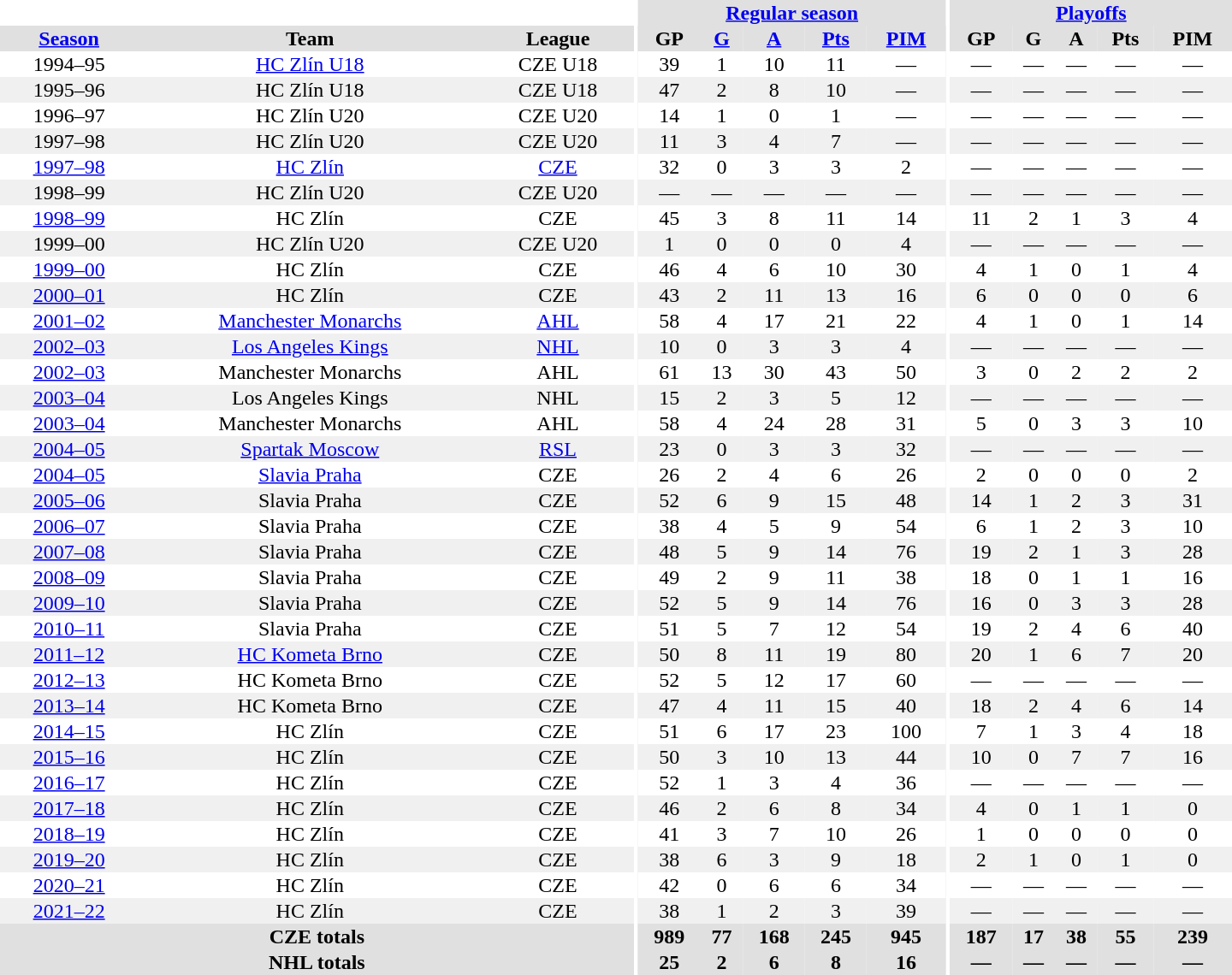<table border="0" cellpadding="1" cellspacing="0" style="text-align:center; width:60em">
<tr bgcolor="#e0e0e0">
<th colspan="3" bgcolor="#ffffff"></th>
<th rowspan="100" bgcolor="#ffffff"></th>
<th colspan="5"><a href='#'>Regular season</a></th>
<th rowspan="100" bgcolor="#ffffff"></th>
<th colspan="5"><a href='#'>Playoffs</a></th>
</tr>
<tr bgcolor="#e0e0e0">
<th><a href='#'>Season</a></th>
<th>Team</th>
<th>League</th>
<th>GP</th>
<th><a href='#'>G</a></th>
<th><a href='#'>A</a></th>
<th><a href='#'>Pts</a></th>
<th><a href='#'>PIM</a></th>
<th>GP</th>
<th>G</th>
<th>A</th>
<th>Pts</th>
<th>PIM</th>
</tr>
<tr>
<td>1994–95</td>
<td><a href='#'>HC Zlín U18</a></td>
<td>CZE U18</td>
<td>39</td>
<td>1</td>
<td>10</td>
<td>11</td>
<td>—</td>
<td>—</td>
<td>—</td>
<td>—</td>
<td>—</td>
<td>—</td>
</tr>
<tr bgcolor="#f0f0f0">
<td>1995–96</td>
<td>HC Zlín U18</td>
<td>CZE U18</td>
<td>47</td>
<td>2</td>
<td>8</td>
<td>10</td>
<td>—</td>
<td>—</td>
<td>—</td>
<td>—</td>
<td>—</td>
<td>—</td>
</tr>
<tr>
<td>1996–97</td>
<td>HC Zlín U20</td>
<td>CZE U20</td>
<td>14</td>
<td>1</td>
<td>0</td>
<td>1</td>
<td>—</td>
<td>—</td>
<td>—</td>
<td>—</td>
<td>—</td>
<td>—</td>
</tr>
<tr bgcolor="#f0f0f0">
<td>1997–98</td>
<td>HC Zlín U20</td>
<td>CZE U20</td>
<td>11</td>
<td>3</td>
<td>4</td>
<td>7</td>
<td>—</td>
<td>—</td>
<td>—</td>
<td>—</td>
<td>—</td>
<td>—</td>
</tr>
<tr>
<td><a href='#'>1997–98</a></td>
<td><a href='#'>HC Zlín</a></td>
<td><a href='#'>CZE</a></td>
<td>32</td>
<td>0</td>
<td>3</td>
<td>3</td>
<td>2</td>
<td>—</td>
<td>—</td>
<td>—</td>
<td>—</td>
<td>—</td>
</tr>
<tr bgcolor="#f0f0f0">
<td>1998–99</td>
<td>HC Zlín U20</td>
<td>CZE U20</td>
<td>—</td>
<td>—</td>
<td>—</td>
<td>—</td>
<td>—</td>
<td>—</td>
<td>—</td>
<td>—</td>
<td>—</td>
<td>—</td>
</tr>
<tr>
<td><a href='#'>1998–99</a></td>
<td>HC Zlín</td>
<td>CZE</td>
<td>45</td>
<td>3</td>
<td>8</td>
<td>11</td>
<td>14</td>
<td>11</td>
<td>2</td>
<td>1</td>
<td>3</td>
<td>4</td>
</tr>
<tr bgcolor="#f0f0f0">
<td>1999–00</td>
<td>HC Zlín U20</td>
<td>CZE U20</td>
<td>1</td>
<td>0</td>
<td>0</td>
<td>0</td>
<td>4</td>
<td>—</td>
<td>—</td>
<td>—</td>
<td>—</td>
<td>—</td>
</tr>
<tr>
<td><a href='#'>1999–00</a></td>
<td>HC Zlín</td>
<td>CZE</td>
<td>46</td>
<td>4</td>
<td>6</td>
<td>10</td>
<td>30</td>
<td>4</td>
<td>1</td>
<td>0</td>
<td>1</td>
<td>4</td>
</tr>
<tr bgcolor="#f0f0f0">
<td><a href='#'>2000–01</a></td>
<td>HC Zlín</td>
<td>CZE</td>
<td>43</td>
<td>2</td>
<td>11</td>
<td>13</td>
<td>16</td>
<td>6</td>
<td>0</td>
<td>0</td>
<td>0</td>
<td>6</td>
</tr>
<tr>
<td><a href='#'>2001–02</a></td>
<td><a href='#'>Manchester Monarchs</a></td>
<td><a href='#'>AHL</a></td>
<td>58</td>
<td>4</td>
<td>17</td>
<td>21</td>
<td>22</td>
<td>4</td>
<td>1</td>
<td>0</td>
<td>1</td>
<td>14</td>
</tr>
<tr bgcolor="#f0f0f0">
<td><a href='#'>2002–03</a></td>
<td><a href='#'>Los Angeles Kings</a></td>
<td><a href='#'>NHL</a></td>
<td>10</td>
<td>0</td>
<td>3</td>
<td>3</td>
<td>4</td>
<td>—</td>
<td>—</td>
<td>—</td>
<td>—</td>
<td>—</td>
</tr>
<tr>
<td><a href='#'>2002–03</a></td>
<td>Manchester Monarchs</td>
<td>AHL</td>
<td>61</td>
<td>13</td>
<td>30</td>
<td>43</td>
<td>50</td>
<td>3</td>
<td>0</td>
<td>2</td>
<td>2</td>
<td>2</td>
</tr>
<tr bgcolor="#f0f0f0">
<td><a href='#'>2003–04</a></td>
<td>Los Angeles Kings</td>
<td>NHL</td>
<td>15</td>
<td>2</td>
<td>3</td>
<td>5</td>
<td>12</td>
<td>—</td>
<td>—</td>
<td>—</td>
<td>—</td>
<td>—</td>
</tr>
<tr>
<td><a href='#'>2003–04</a></td>
<td>Manchester Monarchs</td>
<td>AHL</td>
<td>58</td>
<td>4</td>
<td>24</td>
<td>28</td>
<td>31</td>
<td>5</td>
<td>0</td>
<td>3</td>
<td>3</td>
<td>10</td>
</tr>
<tr bgcolor="#f0f0f0">
<td><a href='#'>2004–05</a></td>
<td><a href='#'>Spartak Moscow</a></td>
<td><a href='#'>RSL</a></td>
<td>23</td>
<td>0</td>
<td>3</td>
<td>3</td>
<td>32</td>
<td>—</td>
<td>—</td>
<td>—</td>
<td>—</td>
<td>—</td>
</tr>
<tr>
<td><a href='#'>2004–05</a></td>
<td><a href='#'>Slavia Praha</a></td>
<td>CZE</td>
<td>26</td>
<td>2</td>
<td>4</td>
<td>6</td>
<td>26</td>
<td>2</td>
<td>0</td>
<td>0</td>
<td>0</td>
<td>2</td>
</tr>
<tr bgcolor="#f0f0f0">
<td><a href='#'>2005–06</a></td>
<td>Slavia Praha</td>
<td>CZE</td>
<td>52</td>
<td>6</td>
<td>9</td>
<td>15</td>
<td>48</td>
<td>14</td>
<td>1</td>
<td>2</td>
<td>3</td>
<td>31</td>
</tr>
<tr>
<td><a href='#'>2006–07</a></td>
<td>Slavia Praha</td>
<td>CZE</td>
<td>38</td>
<td>4</td>
<td>5</td>
<td>9</td>
<td>54</td>
<td>6</td>
<td>1</td>
<td>2</td>
<td>3</td>
<td>10</td>
</tr>
<tr bgcolor="#f0f0f0">
<td><a href='#'>2007–08</a></td>
<td>Slavia Praha</td>
<td>CZE</td>
<td>48</td>
<td>5</td>
<td>9</td>
<td>14</td>
<td>76</td>
<td>19</td>
<td>2</td>
<td>1</td>
<td>3</td>
<td>28</td>
</tr>
<tr>
<td><a href='#'>2008–09</a></td>
<td>Slavia Praha</td>
<td>CZE</td>
<td>49</td>
<td>2</td>
<td>9</td>
<td>11</td>
<td>38</td>
<td>18</td>
<td>0</td>
<td>1</td>
<td>1</td>
<td>16</td>
</tr>
<tr bgcolor="#f0f0f0">
<td><a href='#'>2009–10</a></td>
<td>Slavia Praha</td>
<td>CZE</td>
<td>52</td>
<td>5</td>
<td>9</td>
<td>14</td>
<td>76</td>
<td>16</td>
<td>0</td>
<td>3</td>
<td>3</td>
<td>28</td>
</tr>
<tr>
<td><a href='#'>2010–11</a></td>
<td>Slavia Praha</td>
<td>CZE</td>
<td>51</td>
<td>5</td>
<td>7</td>
<td>12</td>
<td>54</td>
<td>19</td>
<td>2</td>
<td>4</td>
<td>6</td>
<td>40</td>
</tr>
<tr bgcolor="#f0f0f0">
<td><a href='#'>2011–12</a></td>
<td><a href='#'>HC Kometa Brno</a></td>
<td>CZE</td>
<td>50</td>
<td>8</td>
<td>11</td>
<td>19</td>
<td>80</td>
<td>20</td>
<td>1</td>
<td>6</td>
<td>7</td>
<td>20</td>
</tr>
<tr>
<td><a href='#'>2012–13</a></td>
<td>HC Kometa Brno</td>
<td>CZE</td>
<td>52</td>
<td>5</td>
<td>12</td>
<td>17</td>
<td>60</td>
<td>—</td>
<td>—</td>
<td>—</td>
<td>—</td>
<td>—</td>
</tr>
<tr bgcolor="#f0f0f0">
<td><a href='#'>2013–14</a></td>
<td>HC Kometa Brno</td>
<td>CZE</td>
<td>47</td>
<td>4</td>
<td>11</td>
<td>15</td>
<td>40</td>
<td>18</td>
<td>2</td>
<td>4</td>
<td>6</td>
<td>14</td>
</tr>
<tr>
<td><a href='#'>2014–15</a></td>
<td>HC Zlín</td>
<td>CZE</td>
<td>51</td>
<td>6</td>
<td>17</td>
<td>23</td>
<td>100</td>
<td>7</td>
<td>1</td>
<td>3</td>
<td>4</td>
<td>18</td>
</tr>
<tr bgcolor="#f0f0f0">
<td><a href='#'>2015–16</a></td>
<td>HC Zlín</td>
<td>CZE</td>
<td>50</td>
<td>3</td>
<td>10</td>
<td>13</td>
<td>44</td>
<td>10</td>
<td>0</td>
<td>7</td>
<td>7</td>
<td>16</td>
</tr>
<tr>
<td><a href='#'>2016–17</a></td>
<td>HC Zlín</td>
<td>CZE</td>
<td>52</td>
<td>1</td>
<td>3</td>
<td>4</td>
<td>36</td>
<td>—</td>
<td>—</td>
<td>—</td>
<td>—</td>
<td>—</td>
</tr>
<tr bgcolor="#f0f0f0">
<td><a href='#'>2017–18</a></td>
<td>HC Zlín</td>
<td>CZE</td>
<td>46</td>
<td>2</td>
<td>6</td>
<td>8</td>
<td>34</td>
<td>4</td>
<td>0</td>
<td>1</td>
<td>1</td>
<td>0</td>
</tr>
<tr>
<td><a href='#'>2018–19</a></td>
<td>HC Zlín</td>
<td>CZE</td>
<td>41</td>
<td>3</td>
<td>7</td>
<td>10</td>
<td>26</td>
<td>1</td>
<td>0</td>
<td>0</td>
<td>0</td>
<td>0</td>
</tr>
<tr bgcolor="#f0f0f0">
<td><a href='#'>2019–20</a></td>
<td>HC Zlín</td>
<td>CZE</td>
<td>38</td>
<td>6</td>
<td>3</td>
<td>9</td>
<td>18</td>
<td>2</td>
<td>1</td>
<td>0</td>
<td>1</td>
<td>0</td>
</tr>
<tr>
<td><a href='#'>2020–21</a></td>
<td>HC Zlín</td>
<td>CZE</td>
<td>42</td>
<td>0</td>
<td>6</td>
<td>6</td>
<td>34</td>
<td>—</td>
<td>—</td>
<td>—</td>
<td>—</td>
<td>—</td>
</tr>
<tr bgcolor="#f0f0f0">
<td><a href='#'>2021–22</a></td>
<td>HC Zlín</td>
<td>CZE</td>
<td>38</td>
<td>1</td>
<td>2</td>
<td>3</td>
<td>39</td>
<td>—</td>
<td>—</td>
<td>—</td>
<td>—</td>
<td>—</td>
</tr>
<tr bgcolor="#e0e0e0">
<th colspan="3">CZE totals</th>
<th>989</th>
<th>77</th>
<th>168</th>
<th>245</th>
<th>945</th>
<th>187</th>
<th>17</th>
<th>38</th>
<th>55</th>
<th>239</th>
</tr>
<tr bgcolor="#e0e0e0">
<th colspan="3">NHL totals</th>
<th>25</th>
<th>2</th>
<th>6</th>
<th>8</th>
<th>16</th>
<th>—</th>
<th>—</th>
<th>—</th>
<th>—</th>
<th>—</th>
</tr>
</table>
